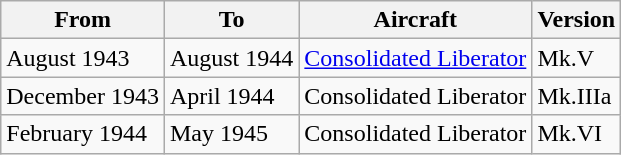<table class="wikitable">
<tr>
<th>From</th>
<th>To</th>
<th>Aircraft</th>
<th>Version</th>
</tr>
<tr>
<td>August 1943</td>
<td>August 1944</td>
<td><a href='#'>Consolidated Liberator</a></td>
<td>Mk.V</td>
</tr>
<tr>
<td>December 1943</td>
<td>April 1944</td>
<td>Consolidated Liberator</td>
<td>Mk.IIIa</td>
</tr>
<tr>
<td>February 1944</td>
<td>May 1945</td>
<td>Consolidated Liberator</td>
<td>Mk.VI</td>
</tr>
</table>
